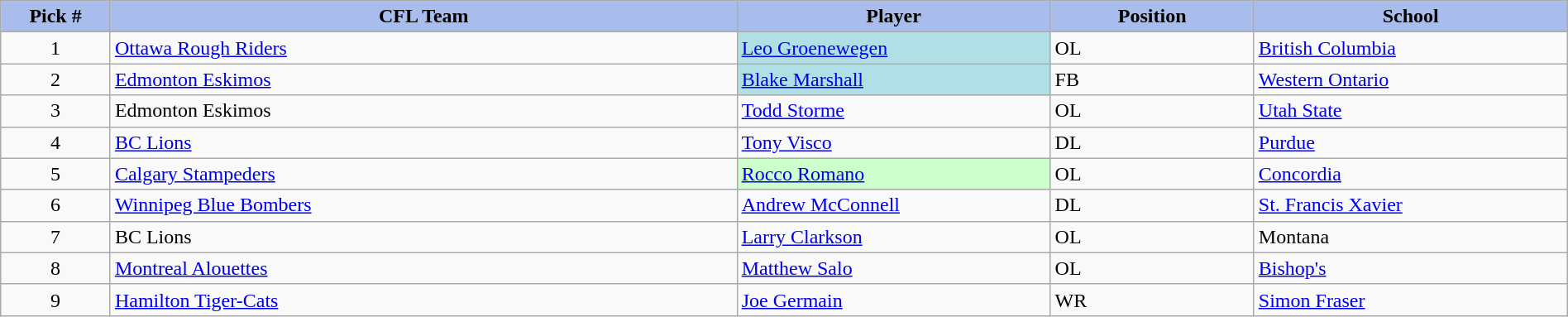<table class="wikitable" style="width: 100%">
<tr>
<th style="background:#a8bdec; width:7%;">Pick #</th>
<th style="width:40%; background:#a8bdec;">CFL Team</th>
<th style="width:20%; background:#a8bdec;">Player</th>
<th style="width:13%; background:#a8bdec;">Position</th>
<th style="width:20%; background:#a8bdec;">School</th>
</tr>
<tr>
<td align=center>1</td>
<td><a href='#'>Ottawa Rough Riders</a></td>
<td bgcolor="#B0E0E6"><a href='#'>Leo Groenewegen</a></td>
<td>OL</td>
<td><a href='#'>British Columbia</a></td>
</tr>
<tr>
<td align=center>2</td>
<td><a href='#'>Edmonton Eskimos</a></td>
<td bgcolor="#B0E0E6"><a href='#'>Blake Marshall</a></td>
<td>FB</td>
<td><a href='#'>Western Ontario</a></td>
</tr>
<tr>
<td align=center>3</td>
<td>Edmonton Eskimos</td>
<td><a href='#'>Todd Storme</a></td>
<td>OL</td>
<td><a href='#'>Utah State</a></td>
</tr>
<tr>
<td align=center>4</td>
<td><a href='#'>BC Lions</a></td>
<td><a href='#'>Tony Visco</a></td>
<td>DL</td>
<td><a href='#'>Purdue</a></td>
</tr>
<tr>
<td align=center>5</td>
<td><a href='#'>Calgary Stampeders</a></td>
<td bgcolor="#CCFFCC"><a href='#'>Rocco Romano</a></td>
<td>OL</td>
<td><a href='#'>Concordia</a></td>
</tr>
<tr>
<td align=center>6</td>
<td><a href='#'>Winnipeg Blue Bombers</a></td>
<td><a href='#'>Andrew McConnell</a></td>
<td>DL</td>
<td><a href='#'>St. Francis Xavier</a></td>
</tr>
<tr>
<td align=center>7</td>
<td>BC Lions</td>
<td><a href='#'>Larry Clarkson</a></td>
<td>OL</td>
<td>Montana</td>
</tr>
<tr>
<td align=center>8</td>
<td><a href='#'>Montreal Alouettes</a></td>
<td><a href='#'>Matthew Salo</a></td>
<td>OL</td>
<td><a href='#'>Bishop's</a></td>
</tr>
<tr>
<td align=center>9</td>
<td><a href='#'>Hamilton Tiger-Cats</a></td>
<td><a href='#'>Joe Germain</a></td>
<td>WR</td>
<td><a href='#'>Simon Fraser</a></td>
</tr>
</table>
